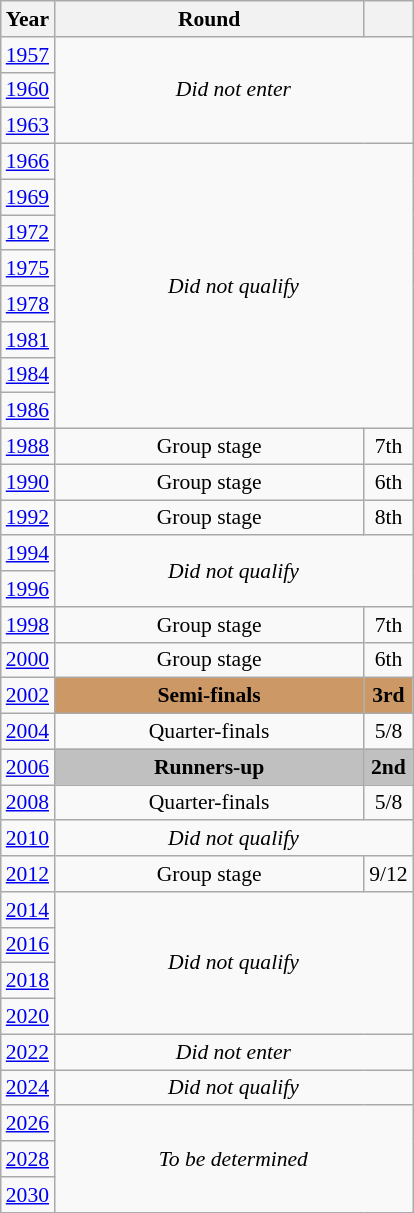<table class="wikitable" style="text-align: center; font-size:90%">
<tr>
<th>Year</th>
<th style="width:200px">Round</th>
<th></th>
</tr>
<tr>
<td><a href='#'>1957</a></td>
<td colspan="2" rowspan="3"><em>Did not enter</em></td>
</tr>
<tr>
<td><a href='#'>1960</a></td>
</tr>
<tr>
<td><a href='#'>1963</a></td>
</tr>
<tr>
<td><a href='#'>1966</a></td>
<td colspan="2" rowspan="8"><em>Did not qualify</em></td>
</tr>
<tr>
<td><a href='#'>1969</a></td>
</tr>
<tr>
<td><a href='#'>1972</a></td>
</tr>
<tr>
<td><a href='#'>1975</a></td>
</tr>
<tr>
<td><a href='#'>1978</a></td>
</tr>
<tr>
<td><a href='#'>1981</a></td>
</tr>
<tr>
<td><a href='#'>1984</a></td>
</tr>
<tr>
<td><a href='#'>1986</a></td>
</tr>
<tr>
<td><a href='#'>1988</a></td>
<td>Group stage</td>
<td>7th</td>
</tr>
<tr>
<td><a href='#'>1990</a></td>
<td>Group stage</td>
<td>6th</td>
</tr>
<tr>
<td><a href='#'>1992</a></td>
<td>Group stage</td>
<td>8th</td>
</tr>
<tr>
<td><a href='#'>1994</a></td>
<td colspan="2" rowspan="2"><em>Did not qualify</em></td>
</tr>
<tr>
<td><a href='#'>1996</a></td>
</tr>
<tr>
<td><a href='#'>1998</a></td>
<td>Group stage</td>
<td>7th</td>
</tr>
<tr>
<td><a href='#'>2000</a></td>
<td>Group stage</td>
<td>6th</td>
</tr>
<tr>
<td><a href='#'>2002</a></td>
<td bgcolor="cc9966"><strong>Semi-finals</strong></td>
<td bgcolor="cc9966"><strong>3rd</strong></td>
</tr>
<tr>
<td><a href='#'>2004</a></td>
<td>Quarter-finals</td>
<td>5/8</td>
</tr>
<tr>
<td><a href='#'>2006</a></td>
<td bgcolor=Silver><strong>Runners-up</strong></td>
<td bgcolor=Silver><strong>2nd</strong></td>
</tr>
<tr>
<td><a href='#'>2008</a></td>
<td>Quarter-finals</td>
<td>5/8</td>
</tr>
<tr>
<td><a href='#'>2010</a></td>
<td colspan="2"><em>Did not qualify</em></td>
</tr>
<tr>
<td><a href='#'>2012</a></td>
<td>Group stage</td>
<td>9/12</td>
</tr>
<tr>
<td><a href='#'>2014</a></td>
<td colspan="2" rowspan="4"><em>Did not qualify</em></td>
</tr>
<tr>
<td><a href='#'>2016</a></td>
</tr>
<tr>
<td><a href='#'>2018</a></td>
</tr>
<tr>
<td><a href='#'>2020</a></td>
</tr>
<tr>
<td><a href='#'>2022</a></td>
<td colspan="2"><em>Did not enter</em></td>
</tr>
<tr>
<td><a href='#'>2024</a></td>
<td colspan="2"><em>Did not qualify</em></td>
</tr>
<tr>
<td><a href='#'>2026</a></td>
<td colspan="2" rowspan="3"><em>To be determined</em></td>
</tr>
<tr>
<td><a href='#'>2028</a></td>
</tr>
<tr>
<td><a href='#'>2030</a></td>
</tr>
</table>
